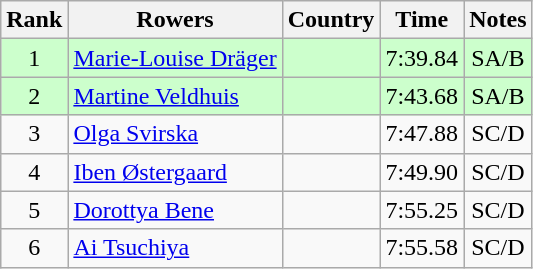<table class="wikitable" style="text-align:center">
<tr>
<th>Rank</th>
<th>Rowers</th>
<th>Country</th>
<th>Time</th>
<th>Notes</th>
</tr>
<tr bgcolor=ccffcc>
<td>1</td>
<td align="left"><a href='#'>Marie-Louise Dräger</a></td>
<td align="left"></td>
<td>7:39.84</td>
<td>SA/B</td>
</tr>
<tr bgcolor=ccffcc>
<td>2</td>
<td align="left"><a href='#'>Martine Veldhuis</a></td>
<td align="left"></td>
<td>7:43.68</td>
<td>SA/B</td>
</tr>
<tr>
<td>3</td>
<td align="left"><a href='#'>Olga Svirska</a></td>
<td align="left"></td>
<td>7:47.88</td>
<td>SC/D</td>
</tr>
<tr>
<td>4</td>
<td align="left"><a href='#'>Iben Østergaard</a></td>
<td align="left"></td>
<td>7:49.90</td>
<td>SC/D</td>
</tr>
<tr>
<td>5</td>
<td align="left"><a href='#'>Dorottya Bene</a></td>
<td align="left"></td>
<td>7:55.25</td>
<td>SC/D</td>
</tr>
<tr>
<td>6</td>
<td align="left"><a href='#'>Ai Tsuchiya</a></td>
<td align="left"></td>
<td>7:55.58</td>
<td>SC/D</td>
</tr>
</table>
